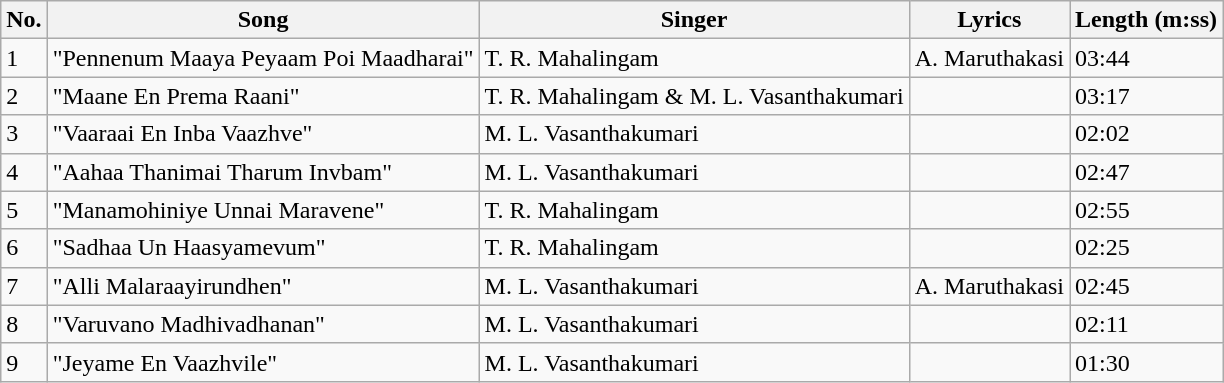<table class="wikitable">
<tr>
<th>No.</th>
<th>Song</th>
<th>Singer</th>
<th>Lyrics</th>
<th>Length (m:ss)</th>
</tr>
<tr>
<td>1</td>
<td>"Pennenum Maaya Peyaam Poi Maadharai"</td>
<td>T. R. Mahalingam</td>
<td>A. Maruthakasi</td>
<td>03:44</td>
</tr>
<tr>
<td>2</td>
<td>"Maane En Prema Raani"</td>
<td>T. R. Mahalingam & M. L. Vasanthakumari</td>
<td></td>
<td>03:17</td>
</tr>
<tr>
<td>3</td>
<td>"Vaaraai En Inba Vaazhve"</td>
<td>M. L. Vasanthakumari</td>
<td></td>
<td>02:02</td>
</tr>
<tr>
<td>4</td>
<td>"Aahaa Thanimai Tharum Invbam"</td>
<td>M. L. Vasanthakumari</td>
<td></td>
<td>02:47</td>
</tr>
<tr>
<td>5</td>
<td>"Manamohiniye Unnai Maravene"</td>
<td>T. R. Mahalingam</td>
<td></td>
<td>02:55</td>
</tr>
<tr>
<td>6</td>
<td>"Sadhaa Un Haasyamevum"</td>
<td>T. R. Mahalingam</td>
<td></td>
<td>02:25</td>
</tr>
<tr>
<td>7</td>
<td>"Alli Malaraayirundhen"</td>
<td>M. L. Vasanthakumari</td>
<td>A. Maruthakasi</td>
<td>02:45</td>
</tr>
<tr>
<td>8</td>
<td>"Varuvano Madhivadhanan"</td>
<td>M. L. Vasanthakumari</td>
<td></td>
<td>02:11</td>
</tr>
<tr>
<td>9</td>
<td>"Jeyame En Vaazhvile"</td>
<td>M. L. Vasanthakumari</td>
<td></td>
<td>01:30</td>
</tr>
</table>
